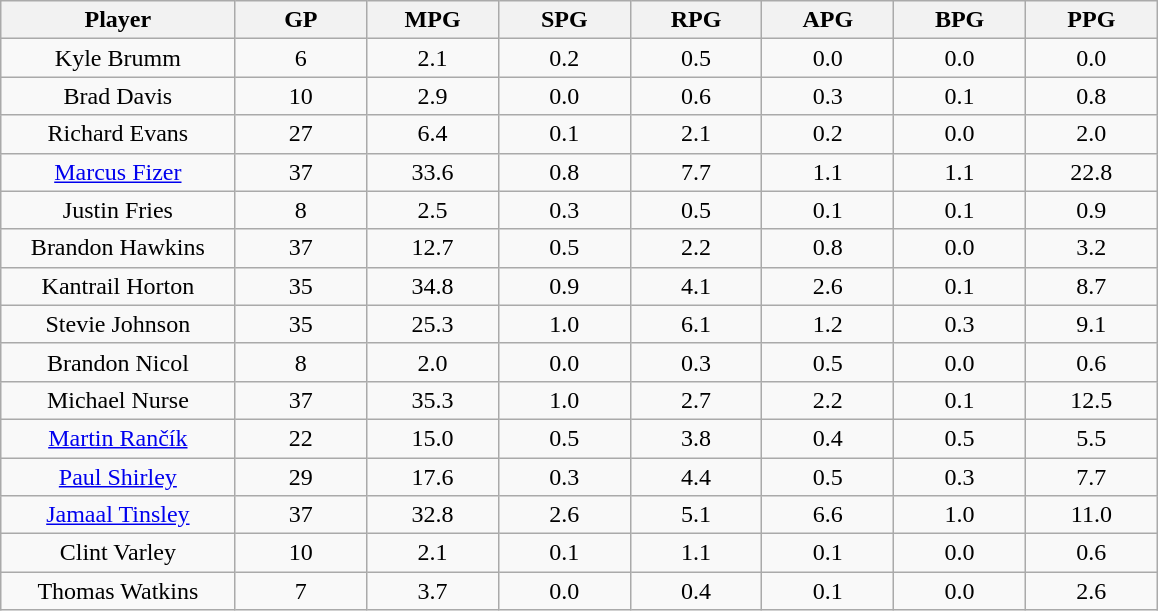<table class="wikitable sortable">
<tr>
<th bgcolor="#DDDDFF" width="16%">Player</th>
<th bgcolor="#DDDDFF" width="9%">GP</th>
<th bgcolor="#DDDDFF" width="9%">MPG</th>
<th bgcolor="#DDDDFF" width="9%">SPG</th>
<th bgcolor="#DDDDFF" width="9%">RPG</th>
<th bgcolor="#DDDDFF" width="9%">APG</th>
<th bgcolor="#DDDDFF" width="9%">BPG</th>
<th bgcolor="#DDDDFF" width="9%">PPG</th>
</tr>
<tr align="center">
<td>Kyle Brumm</td>
<td>6</td>
<td>2.1</td>
<td>0.2</td>
<td>0.5</td>
<td>0.0</td>
<td>0.0</td>
<td>0.0</td>
</tr>
<tr align="center">
<td>Brad Davis</td>
<td>10</td>
<td>2.9</td>
<td>0.0</td>
<td>0.6</td>
<td>0.3</td>
<td>0.1</td>
<td>0.8</td>
</tr>
<tr align="center">
<td>Richard Evans</td>
<td>27</td>
<td>6.4</td>
<td>0.1</td>
<td>2.1</td>
<td>0.2</td>
<td>0.0</td>
<td>2.0</td>
</tr>
<tr align="center">
<td><a href='#'>Marcus Fizer</a></td>
<td>37</td>
<td>33.6</td>
<td>0.8</td>
<td>7.7</td>
<td>1.1</td>
<td>1.1</td>
<td>22.8</td>
</tr>
<tr align="center">
<td>Justin Fries</td>
<td>8</td>
<td>2.5</td>
<td>0.3</td>
<td>0.5</td>
<td>0.1</td>
<td>0.1</td>
<td>0.9</td>
</tr>
<tr align="center">
<td>Brandon Hawkins</td>
<td>37</td>
<td>12.7</td>
<td>0.5</td>
<td>2.2</td>
<td>0.8</td>
<td>0.0</td>
<td>3.2</td>
</tr>
<tr align="center">
<td>Kantrail Horton</td>
<td>35</td>
<td>34.8</td>
<td>0.9</td>
<td>4.1</td>
<td>2.6</td>
<td>0.1</td>
<td>8.7</td>
</tr>
<tr align="center">
<td>Stevie Johnson</td>
<td>35</td>
<td>25.3</td>
<td>1.0</td>
<td>6.1</td>
<td>1.2</td>
<td>0.3</td>
<td>9.1</td>
</tr>
<tr align="center">
<td>Brandon Nicol</td>
<td>8</td>
<td>2.0</td>
<td>0.0</td>
<td>0.3</td>
<td>0.5</td>
<td>0.0</td>
<td>0.6</td>
</tr>
<tr align="center">
<td>Michael Nurse</td>
<td>37</td>
<td>35.3</td>
<td>1.0</td>
<td>2.7</td>
<td>2.2</td>
<td>0.1</td>
<td>12.5</td>
</tr>
<tr align="center">
<td><a href='#'>Martin Rančík</a></td>
<td>22</td>
<td>15.0</td>
<td>0.5</td>
<td>3.8</td>
<td>0.4</td>
<td>0.5</td>
<td>5.5</td>
</tr>
<tr align="center">
<td><a href='#'>Paul Shirley</a></td>
<td>29</td>
<td>17.6</td>
<td>0.3</td>
<td>4.4</td>
<td>0.5</td>
<td>0.3</td>
<td>7.7</td>
</tr>
<tr align="center">
<td><a href='#'>Jamaal Tinsley</a></td>
<td>37</td>
<td>32.8</td>
<td>2.6</td>
<td>5.1</td>
<td>6.6</td>
<td>1.0</td>
<td>11.0</td>
</tr>
<tr align="center">
<td>Clint Varley</td>
<td>10</td>
<td>2.1</td>
<td>0.1</td>
<td>1.1</td>
<td>0.1</td>
<td>0.0</td>
<td>0.6</td>
</tr>
<tr align="center">
<td>Thomas Watkins</td>
<td>7</td>
<td>3.7</td>
<td>0.0</td>
<td>0.4</td>
<td>0.1</td>
<td>0.0</td>
<td>2.6</td>
</tr>
</table>
